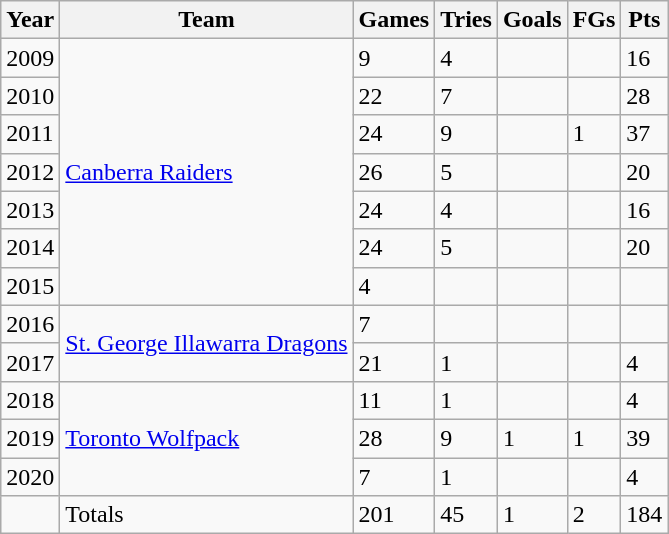<table class="wikitable">
<tr>
<th>Year</th>
<th>Team</th>
<th>Games</th>
<th>Tries</th>
<th>Goals</th>
<th>FGs</th>
<th>Pts</th>
</tr>
<tr>
<td>2009</td>
<td rowspan="7"> <a href='#'>Canberra Raiders</a></td>
<td>9</td>
<td>4</td>
<td></td>
<td></td>
<td>16</td>
</tr>
<tr>
<td>2010</td>
<td>22</td>
<td>7</td>
<td></td>
<td></td>
<td>28</td>
</tr>
<tr>
<td>2011</td>
<td>24</td>
<td>9</td>
<td></td>
<td>1</td>
<td>37</td>
</tr>
<tr>
<td>2012</td>
<td>26</td>
<td>5</td>
<td></td>
<td></td>
<td>20</td>
</tr>
<tr>
<td>2013</td>
<td>24</td>
<td>4</td>
<td></td>
<td></td>
<td>16</td>
</tr>
<tr>
<td>2014</td>
<td>24</td>
<td>5</td>
<td></td>
<td></td>
<td>20</td>
</tr>
<tr>
<td>2015</td>
<td>4</td>
<td></td>
<td></td>
<td></td>
<td></td>
</tr>
<tr>
<td>2016</td>
<td rowspan="2"> <a href='#'>St. George Illawarra Dragons</a></td>
<td>7</td>
<td></td>
<td></td>
<td></td>
<td></td>
</tr>
<tr>
<td>2017</td>
<td>21</td>
<td>1</td>
<td></td>
<td></td>
<td>4</td>
</tr>
<tr>
<td>2018</td>
<td rowspan="3"> <a href='#'>Toronto Wolfpack</a></td>
<td>11</td>
<td>1</td>
<td></td>
<td></td>
<td>4</td>
</tr>
<tr>
<td>2019</td>
<td>28</td>
<td>9</td>
<td>1</td>
<td>1</td>
<td>39</td>
</tr>
<tr>
<td>2020</td>
<td>7</td>
<td>1</td>
<td></td>
<td></td>
<td>4</td>
</tr>
<tr>
<td></td>
<td>Totals</td>
<td>201</td>
<td>45</td>
<td>1</td>
<td>2</td>
<td>184</td>
</tr>
</table>
